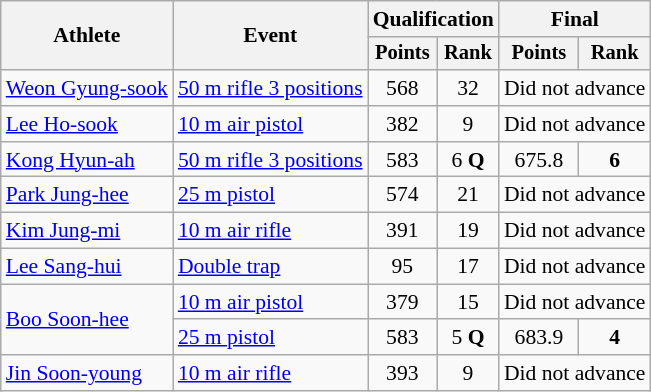<table class="wikitable" style="font-size:90%">
<tr>
<th rowspan="2">Athlete</th>
<th rowspan="2">Event</th>
<th colspan=2>Qualification</th>
<th colspan=2>Final</th>
</tr>
<tr style="font-size:95%">
<th>Points</th>
<th>Rank</th>
<th>Points</th>
<th>Rank</th>
</tr>
<tr align=center>
<td align=left><a href='#'>Weon Gyung-sook</a></td>
<td align=left><a href='#'>50 m rifle 3 positions</a></td>
<td>568</td>
<td>32</td>
<td colspan=2>Did not advance</td>
</tr>
<tr align=center>
<td align=left><a href='#'>Lee Ho-sook</a></td>
<td align=left><a href='#'>10 m air pistol</a></td>
<td>382</td>
<td>9</td>
<td colspan=2>Did not advance</td>
</tr>
<tr align=center>
<td align=left><a href='#'>Kong Hyun-ah</a></td>
<td align=left><a href='#'>50 m rifle 3 positions</a></td>
<td>583</td>
<td>6 <strong>Q</strong></td>
<td>675.8</td>
<td><strong>6</strong></td>
</tr>
<tr align=center>
<td align=left><a href='#'>Park Jung-hee</a></td>
<td align=left><a href='#'>25 m pistol</a></td>
<td>574</td>
<td>21</td>
<td colspan=2>Did not advance</td>
</tr>
<tr align=center>
<td align=left><a href='#'>Kim Jung-mi</a></td>
<td align=left><a href='#'>10 m air rifle</a></td>
<td>391</td>
<td>19</td>
<td colspan=2>Did not advance</td>
</tr>
<tr align=center>
<td align=left><a href='#'>Lee Sang-hui</a></td>
<td align=left><a href='#'>Double trap</a></td>
<td>95</td>
<td>17</td>
<td colspan=2>Did not advance</td>
</tr>
<tr align=center>
<td align=left rowspan=2><a href='#'>Boo Soon-hee</a></td>
<td align=left><a href='#'>10 m air pistol</a></td>
<td>379</td>
<td>15</td>
<td colspan=2>Did not advance</td>
</tr>
<tr align=center>
<td align=left><a href='#'>25 m pistol</a></td>
<td>583</td>
<td>5 <strong>Q</strong></td>
<td>683.9</td>
<td><strong>4</strong></td>
</tr>
<tr align=center>
<td align=left><a href='#'>Jin Soon-young</a></td>
<td align=left><a href='#'>10 m air rifle</a></td>
<td>393</td>
<td>9</td>
<td colspan=2>Did not advance</td>
</tr>
</table>
